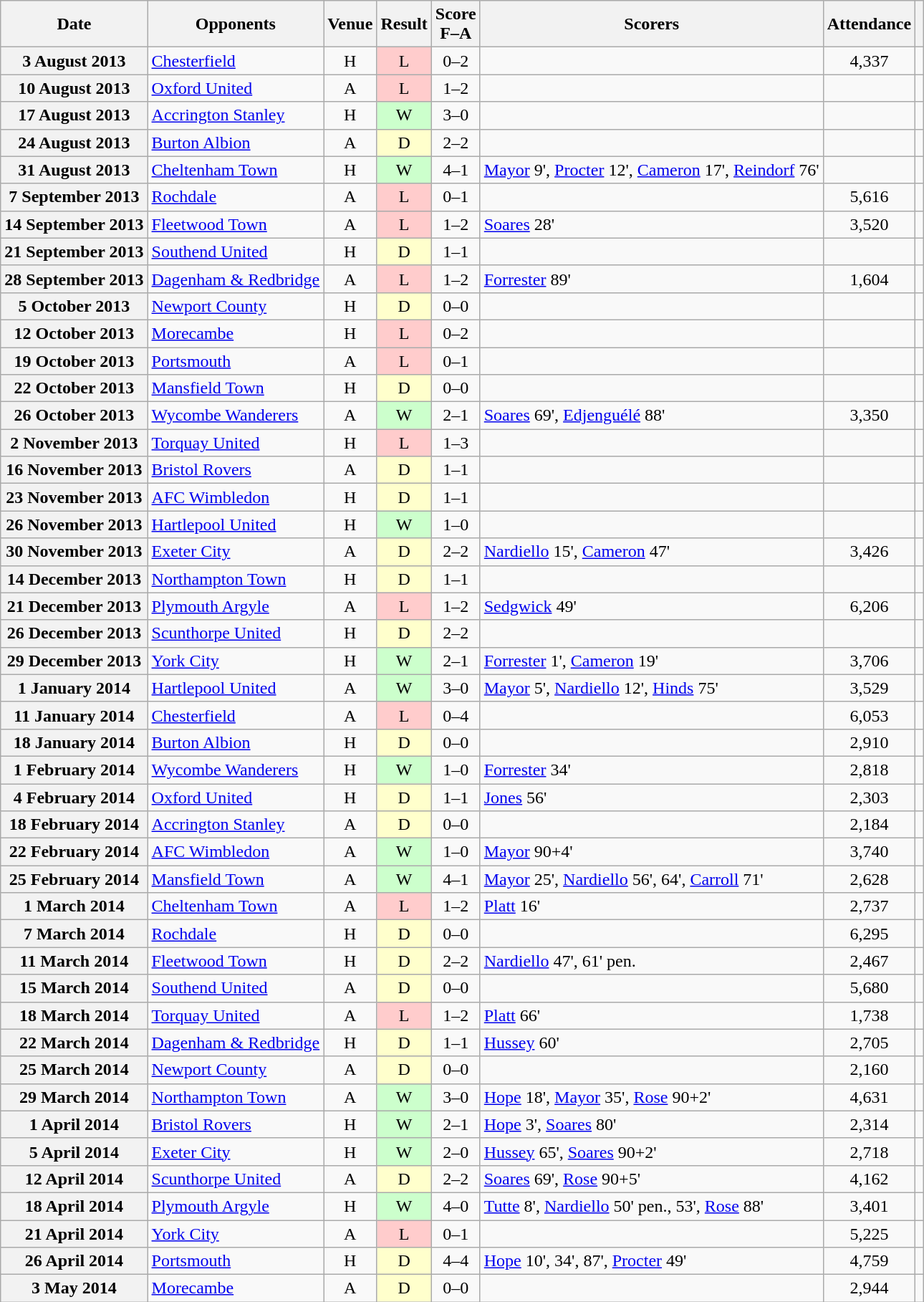<table class="wikitable plainrowheaders sortable" style="text-align:center">
<tr>
<th scope="col">Date</th>
<th scope="col">Opponents</th>
<th scope="col">Venue</th>
<th scope="col">Result</th>
<th scope="col">Score<br>F–A</th>
<th scope="col" class="unsortable">Scorers</th>
<th scope="col">Attendance</th>
<th scope="col" class="unsortable"></th>
</tr>
<tr>
<th scope=row>3 August 2013</th>
<td align=left><a href='#'>Chesterfield</a></td>
<td>H</td>
<td bgcolor="#FFCCCC">L</td>
<td>0–2</td>
<td align=left></td>
<td>4,337</td>
<td></td>
</tr>
<tr>
<th scope=row>10 August 2013</th>
<td align=left><a href='#'>Oxford United</a></td>
<td>A</td>
<td bgcolor="#FFCCCC">L</td>
<td>1–2</td>
<td align=left></td>
<td></td>
<td></td>
</tr>
<tr>
<th scope=row>17 August 2013</th>
<td align=left><a href='#'>Accrington Stanley</a></td>
<td>H</td>
<td bgcolor="#CCFFCC">W</td>
<td>3–0</td>
<td align=left></td>
<td></td>
<td></td>
</tr>
<tr>
<th scope=row>24 August 2013</th>
<td align=left><a href='#'>Burton Albion</a></td>
<td>A</td>
<td bgcolor="#FFFFCC">D</td>
<td>2–2</td>
<td align=left></td>
<td></td>
<td></td>
</tr>
<tr>
<th scope=row>31 August 2013</th>
<td align=left><a href='#'>Cheltenham Town</a></td>
<td>H</td>
<td bgcolor="#CCFFCC">W</td>
<td>4–1</td>
<td align=left><a href='#'>Mayor</a> 9', <a href='#'>Procter</a> 12', <a href='#'>Cameron</a> 17', <a href='#'>Reindorf</a> 76'</td>
<td></td>
<td></td>
</tr>
<tr>
<th scope=row>7 September 2013</th>
<td align=left><a href='#'>Rochdale</a></td>
<td>A</td>
<td bgcolor="#FFCCCC">L</td>
<td>0–1</td>
<td></td>
<td>5,616</td>
<td></td>
</tr>
<tr>
<th scope=row>14 September 2013</th>
<td align=left><a href='#'>Fleetwood Town</a></td>
<td>A</td>
<td bgcolor="#FFCCCC">L</td>
<td>1–2</td>
<td align=left><a href='#'>Soares</a> 28'</td>
<td>3,520</td>
<td></td>
</tr>
<tr>
<th scope=row>21 September 2013</th>
<td align=left><a href='#'>Southend United</a></td>
<td>H</td>
<td bgcolor="#FFFFCC">D</td>
<td>1–1</td>
<td align=left></td>
<td></td>
<td></td>
</tr>
<tr>
<th scope=row>28 September 2013</th>
<td align=left><a href='#'>Dagenham & Redbridge</a></td>
<td>A</td>
<td bgcolor="#FFCCCC">L</td>
<td>1–2</td>
<td align=left><a href='#'>Forrester</a> 89'</td>
<td>1,604</td>
<td></td>
</tr>
<tr>
<th scope=row>5 October 2013</th>
<td align=left><a href='#'>Newport County</a></td>
<td>H</td>
<td bgcolor="#FFFFCC">D</td>
<td>0–0</td>
<td align=left></td>
<td></td>
<td></td>
</tr>
<tr>
<th scope=row>12 October 2013</th>
<td align=left><a href='#'>Morecambe</a></td>
<td>H</td>
<td bgcolor="#FFCCCC">L</td>
<td>0–2</td>
<td align=left></td>
<td></td>
<td></td>
</tr>
<tr>
<th scope=row>19 October 2013</th>
<td align=left><a href='#'>Portsmouth</a></td>
<td>A</td>
<td bgcolor="#FFCCCC">L</td>
<td>0–1</td>
<td align=left></td>
<td></td>
<td></td>
</tr>
<tr>
<th scope=row>22 October 2013</th>
<td align=left><a href='#'>Mansfield Town</a></td>
<td>H</td>
<td bgcolor="#FFFFCC">D</td>
<td>0–0</td>
<td align=left></td>
<td></td>
<td></td>
</tr>
<tr>
<th scope=row>26 October 2013</th>
<td align=left><a href='#'>Wycombe Wanderers</a></td>
<td>A</td>
<td bgcolor="#CCFFCC">W</td>
<td>2–1</td>
<td align=left><a href='#'>Soares</a> 69', <a href='#'>Edjenguélé</a> 88'</td>
<td>3,350</td>
<td></td>
</tr>
<tr>
<th scope=row>2 November 2013</th>
<td align=left><a href='#'>Torquay United</a></td>
<td>H</td>
<td bgcolor="#FFCCCC">L</td>
<td>1–3</td>
<td align=left></td>
<td></td>
<td></td>
</tr>
<tr>
<th scope=row>16 November 2013</th>
<td align=left><a href='#'>Bristol Rovers</a></td>
<td>A</td>
<td bgcolor="#FFFFCC">D</td>
<td>1–1</td>
<td align=left></td>
<td></td>
<td></td>
</tr>
<tr>
<th scope=row>23 November 2013</th>
<td align=left><a href='#'>AFC Wimbledon</a></td>
<td>H</td>
<td bgcolor="#FFFFCC">D</td>
<td>1–1</td>
<td align=left></td>
<td></td>
<td></td>
</tr>
<tr>
<th scope=row>26 November 2013</th>
<td align=left><a href='#'>Hartlepool United</a></td>
<td>H</td>
<td bgcolor="#CCFFCC">W</td>
<td>1–0</td>
<td align=left></td>
<td></td>
<td></td>
</tr>
<tr>
<th scope=row>30 November 2013</th>
<td align=left><a href='#'>Exeter City</a></td>
<td>A</td>
<td bgcolor="#FFFFCC">D</td>
<td>2–2</td>
<td align=left><a href='#'>Nardiello</a> 15', <a href='#'>Cameron</a> 47'</td>
<td>3,426</td>
<td></td>
</tr>
<tr>
<th scope=row>14 December 2013</th>
<td align=left><a href='#'>Northampton Town</a></td>
<td>H</td>
<td bgcolor="#FFFFCC">D</td>
<td>1–1</td>
<td align=left></td>
<td></td>
<td></td>
</tr>
<tr>
<th scope=row>21 December 2013</th>
<td align=left><a href='#'>Plymouth Argyle</a></td>
<td>A</td>
<td bgcolor="#FFCCCC">L</td>
<td>1–2</td>
<td align=left><a href='#'>Sedgwick</a> 49'</td>
<td>6,206</td>
<td></td>
</tr>
<tr>
<th scope=row>26 December 2013</th>
<td align=left><a href='#'>Scunthorpe United</a></td>
<td>H</td>
<td bgcolor="#FFFFCC">D</td>
<td>2–2</td>
<td align=left></td>
<td></td>
<td></td>
</tr>
<tr>
<th scope=row>29 December 2013</th>
<td align=left><a href='#'>York City</a></td>
<td>H</td>
<td bgcolor="#CCFFCC">W</td>
<td>2–1</td>
<td align=left><a href='#'>Forrester</a> 1', <a href='#'>Cameron</a> 19'</td>
<td>3,706</td>
<td></td>
</tr>
<tr>
<th scope=row>1 January 2014</th>
<td align=left><a href='#'>Hartlepool United</a></td>
<td>A</td>
<td bgcolor="#CCFFCC">W</td>
<td>3–0</td>
<td align=left><a href='#'>Mayor</a> 5', <a href='#'>Nardiello</a> 12', <a href='#'>Hinds</a> 75'</td>
<td>3,529</td>
<td></td>
</tr>
<tr>
<th scope=row>11 January 2014</th>
<td align=left><a href='#'>Chesterfield</a></td>
<td>A</td>
<td bgcolor="#FFCCCC">L</td>
<td>0–4</td>
<td align=left></td>
<td>6,053</td>
<td></td>
</tr>
<tr>
<th scope=row>18 January 2014</th>
<td align=left><a href='#'>Burton Albion</a></td>
<td>H</td>
<td bgcolor="#FFFFCC">D</td>
<td>0–0</td>
<td align=left></td>
<td>2,910</td>
<td></td>
</tr>
<tr>
<th scope=row>1 February 2014</th>
<td align=left><a href='#'>Wycombe Wanderers</a></td>
<td>H</td>
<td bgcolor="#CCFFCC">W</td>
<td>1–0</td>
<td align=left><a href='#'>Forrester</a> 34'</td>
<td>2,818</td>
<td></td>
</tr>
<tr>
<th scope=row>4 February 2014</th>
<td align=left><a href='#'>Oxford United</a></td>
<td>H</td>
<td bgcolor="#FFFFCC">D</td>
<td>1–1</td>
<td align=left><a href='#'>Jones</a> 56'</td>
<td>2,303</td>
<td></td>
</tr>
<tr>
<th scope=row>18 February 2014</th>
<td align=left><a href='#'>Accrington Stanley</a></td>
<td>A</td>
<td bgcolor="#FFFFCC">D</td>
<td>0–0</td>
<td align=left></td>
<td>2,184</td>
<td></td>
</tr>
<tr>
<th scope=row>22 February 2014</th>
<td align=left><a href='#'>AFC Wimbledon</a></td>
<td>A</td>
<td bgcolor="#CCFFCC">W</td>
<td>1–0</td>
<td align=left><a href='#'>Mayor</a> 90+4'</td>
<td>3,740</td>
<td></td>
</tr>
<tr>
<th scope=row>25 February 2014</th>
<td align=left><a href='#'>Mansfield Town</a></td>
<td>A</td>
<td bgcolor="#CCFFCC">W</td>
<td>4–1</td>
<td align=left><a href='#'>Mayor</a> 25', <a href='#'>Nardiello</a> 56', 64', <a href='#'>Carroll</a> 71'</td>
<td>2,628</td>
<td></td>
</tr>
<tr>
<th scope=row>1 March 2014</th>
<td align=left><a href='#'>Cheltenham Town</a></td>
<td>A</td>
<td bgcolor="#FFCCCC">L</td>
<td>1–2</td>
<td align=left><a href='#'>Platt</a> 16'</td>
<td>2,737</td>
<td></td>
</tr>
<tr>
<th scope=row>7 March 2014</th>
<td align=left><a href='#'>Rochdale</a></td>
<td>H</td>
<td bgcolor="#FFFFCC">D</td>
<td>0–0</td>
<td align=left></td>
<td>6,295</td>
<td></td>
</tr>
<tr>
<th scope=row>11 March 2014</th>
<td align=left><a href='#'>Fleetwood Town</a></td>
<td>H</td>
<td bgcolor="#FFFFCC">D</td>
<td>2–2</td>
<td align=left><a href='#'>Nardiello</a> 47', 61' pen.</td>
<td>2,467</td>
<td></td>
</tr>
<tr>
<th scope=row>15 March 2014</th>
<td align=left><a href='#'>Southend United</a></td>
<td>A</td>
<td bgcolor="#FFFFCC">D</td>
<td>0–0</td>
<td align=left></td>
<td>5,680</td>
<td></td>
</tr>
<tr>
<th scope=row>18 March 2014</th>
<td align=left><a href='#'>Torquay United</a></td>
<td>A</td>
<td bgcolor="#FFCCCC">L</td>
<td>1–2</td>
<td align=left><a href='#'>Platt</a> 66'</td>
<td>1,738</td>
<td></td>
</tr>
<tr>
<th scope=row>22 March 2014</th>
<td align=left><a href='#'>Dagenham & Redbridge</a></td>
<td>H</td>
<td bgcolor="#FFFFCC">D</td>
<td>1–1</td>
<td align=left><a href='#'>Hussey</a> 60'</td>
<td>2,705</td>
<td></td>
</tr>
<tr>
<th scope=row>25 March 2014</th>
<td align=left><a href='#'>Newport County</a></td>
<td>A</td>
<td bgcolor="#FFFFCC">D</td>
<td>0–0</td>
<td align=left></td>
<td>2,160</td>
<td></td>
</tr>
<tr>
<th scope=row>29 March 2014</th>
<td align=left><a href='#'>Northampton Town</a></td>
<td>A</td>
<td bgcolor="#CCFFCC">W</td>
<td>3–0</td>
<td align=left><a href='#'>Hope</a> 18', <a href='#'>Mayor</a> 35', <a href='#'>Rose</a> 90+2'</td>
<td>4,631</td>
<td></td>
</tr>
<tr>
<th scope=row>1 April 2014</th>
<td align=left><a href='#'>Bristol Rovers</a></td>
<td>H</td>
<td bgcolor="#CCFFCC">W</td>
<td>2–1</td>
<td align=left><a href='#'>Hope</a> 3', <a href='#'>Soares</a> 80'</td>
<td>2,314</td>
<td></td>
</tr>
<tr>
<th scope=row>5 April 2014</th>
<td align=left><a href='#'>Exeter City</a></td>
<td>H</td>
<td bgcolor="#CCFFCC">W</td>
<td>2–0</td>
<td align=left><a href='#'>Hussey</a> 65', <a href='#'>Soares</a> 90+2'</td>
<td>2,718</td>
<td></td>
</tr>
<tr>
<th scope=row>12 April 2014</th>
<td align=left><a href='#'>Scunthorpe United</a></td>
<td>A</td>
<td bgcolor="#FFFFCC">D</td>
<td>2–2</td>
<td align=left><a href='#'>Soares</a> 69', <a href='#'>Rose</a> 90+5'</td>
<td>4,162</td>
<td></td>
</tr>
<tr>
<th scope=row>18 April 2014</th>
<td align=left><a href='#'>Plymouth Argyle</a></td>
<td>H</td>
<td bgcolor="#CCFFCC">W</td>
<td>4–0</td>
<td align=left><a href='#'>Tutte</a> 8', <a href='#'>Nardiello</a> 50' pen., 53', <a href='#'>Rose</a> 88'</td>
<td>3,401</td>
<td></td>
</tr>
<tr>
<th scope=row>21 April 2014</th>
<td align=left><a href='#'>York City</a></td>
<td>A</td>
<td bgcolor="#FFCCCC">L</td>
<td>0–1</td>
<td align=left></td>
<td>5,225</td>
<td></td>
</tr>
<tr>
<th scope=row>26 April 2014</th>
<td align=left><a href='#'>Portsmouth</a></td>
<td>H</td>
<td bgcolor="#FFFFCC">D</td>
<td>4–4</td>
<td align=left><a href='#'>Hope</a> 10', 34', 87', <a href='#'>Procter</a> 49'</td>
<td>4,759</td>
<td></td>
</tr>
<tr>
<th scope=row>3 May 2014</th>
<td align=left><a href='#'>Morecambe</a></td>
<td>A</td>
<td bgcolor="#FFFFCC">D</td>
<td>0–0</td>
<td align=left></td>
<td>2,944</td>
<td></td>
</tr>
</table>
